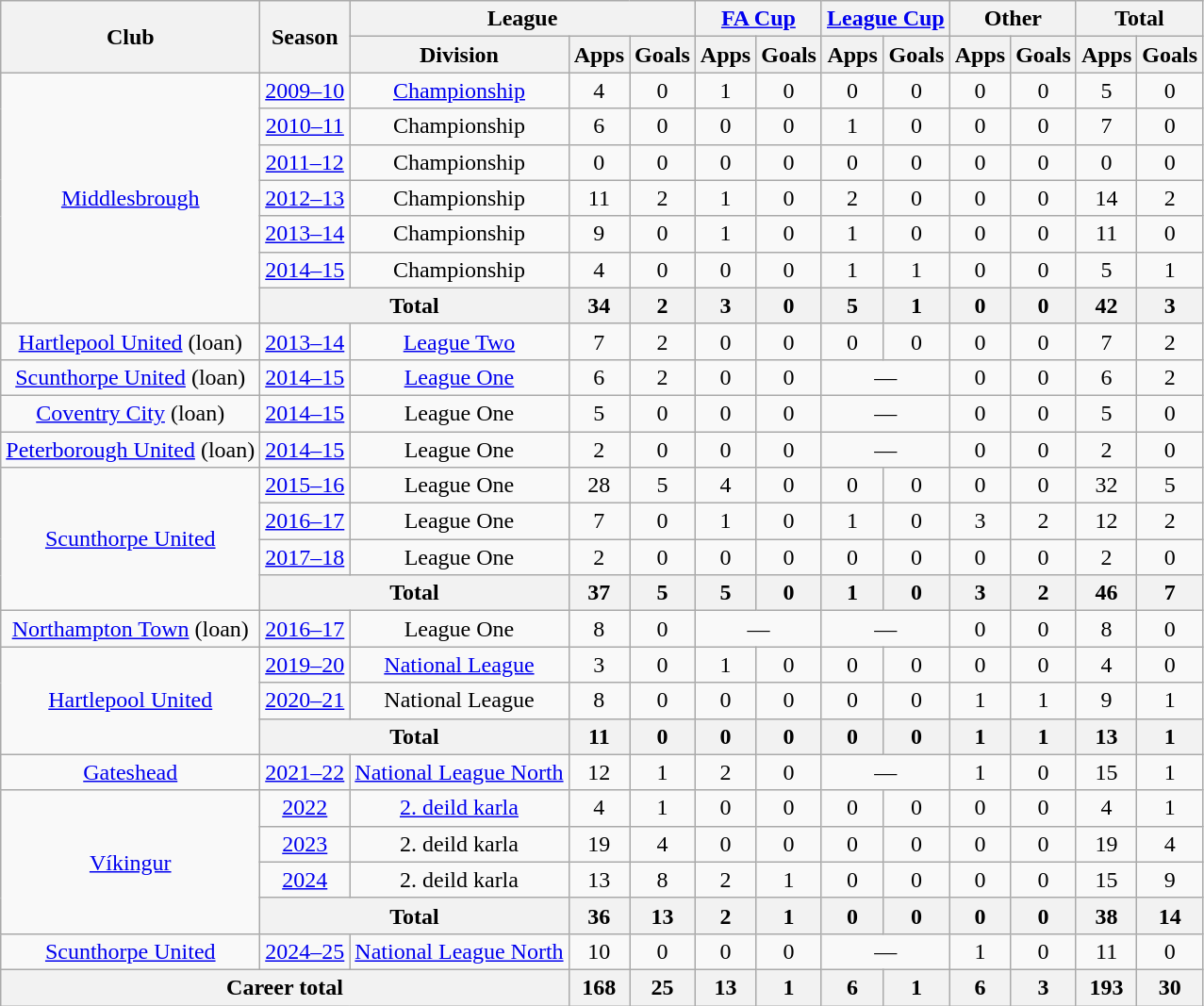<table class="wikitable" style="text-align: center">
<tr>
<th rowspan=2>Club</th>
<th rowspan=2>Season</th>
<th colspan=3>League</th>
<th colspan=2><a href='#'>FA Cup</a></th>
<th colspan=2><a href='#'>League Cup</a></th>
<th colspan=2>Other</th>
<th colspan=2>Total</th>
</tr>
<tr>
<th>Division</th>
<th>Apps</th>
<th>Goals</th>
<th>Apps</th>
<th>Goals</th>
<th>Apps</th>
<th>Goals</th>
<th>Apps</th>
<th>Goals</th>
<th>Apps</th>
<th>Goals</th>
</tr>
<tr>
<td rowspan="7"><a href='#'>Middlesbrough</a></td>
<td><a href='#'>2009–10</a></td>
<td><a href='#'>Championship</a></td>
<td>4</td>
<td>0</td>
<td>1</td>
<td>0</td>
<td>0</td>
<td>0</td>
<td>0</td>
<td>0</td>
<td>5</td>
<td>0</td>
</tr>
<tr>
<td><a href='#'>2010–11</a></td>
<td>Championship</td>
<td>6</td>
<td>0</td>
<td>0</td>
<td>0</td>
<td>1</td>
<td>0</td>
<td>0</td>
<td>0</td>
<td>7</td>
<td>0</td>
</tr>
<tr>
<td><a href='#'>2011–12</a></td>
<td>Championship</td>
<td>0</td>
<td>0</td>
<td>0</td>
<td>0</td>
<td>0</td>
<td>0</td>
<td>0</td>
<td>0</td>
<td>0</td>
<td>0</td>
</tr>
<tr>
<td><a href='#'>2012–13</a></td>
<td>Championship</td>
<td>11</td>
<td>2</td>
<td>1</td>
<td>0</td>
<td>2</td>
<td>0</td>
<td>0</td>
<td>0</td>
<td>14</td>
<td>2</td>
</tr>
<tr>
<td><a href='#'>2013–14</a></td>
<td>Championship</td>
<td>9</td>
<td>0</td>
<td>1</td>
<td>0</td>
<td>1</td>
<td>0</td>
<td>0</td>
<td>0</td>
<td>11</td>
<td>0</td>
</tr>
<tr>
<td><a href='#'>2014–15</a></td>
<td>Championship</td>
<td>4</td>
<td>0</td>
<td>0</td>
<td>0</td>
<td>1</td>
<td>1</td>
<td>0</td>
<td>0</td>
<td>5</td>
<td>1</td>
</tr>
<tr>
<th colspan="2">Total</th>
<th>34</th>
<th>2</th>
<th>3</th>
<th>0</th>
<th>5</th>
<th>1</th>
<th>0</th>
<th>0</th>
<th>42</th>
<th>3</th>
</tr>
<tr>
<td><a href='#'>Hartlepool United</a> (loan)</td>
<td><a href='#'>2013–14</a></td>
<td><a href='#'>League Two</a></td>
<td>7</td>
<td>2</td>
<td>0</td>
<td>0</td>
<td>0</td>
<td>0</td>
<td>0</td>
<td>0</td>
<td>7</td>
<td>2</td>
</tr>
<tr>
<td><a href='#'>Scunthorpe United</a> (loan)</td>
<td><a href='#'>2014–15</a></td>
<td><a href='#'>League One</a></td>
<td>6</td>
<td>2</td>
<td>0</td>
<td>0</td>
<td colspan="2">—</td>
<td>0</td>
<td>0</td>
<td>6</td>
<td>2</td>
</tr>
<tr>
<td><a href='#'>Coventry City</a> (loan)</td>
<td><a href='#'>2014–15</a></td>
<td>League One</td>
<td>5</td>
<td>0</td>
<td>0</td>
<td>0</td>
<td colspan="2">—</td>
<td>0</td>
<td>0</td>
<td>5</td>
<td>0</td>
</tr>
<tr>
<td><a href='#'>Peterborough United</a> (loan)</td>
<td><a href='#'>2014–15</a></td>
<td>League One</td>
<td>2</td>
<td>0</td>
<td>0</td>
<td>0</td>
<td colspan="2">—</td>
<td>0</td>
<td>0</td>
<td>2</td>
<td>0</td>
</tr>
<tr>
<td rowspan="4"><a href='#'>Scunthorpe United</a></td>
<td><a href='#'>2015–16</a></td>
<td>League One</td>
<td>28</td>
<td>5</td>
<td>4</td>
<td>0</td>
<td>0</td>
<td>0</td>
<td>0</td>
<td>0</td>
<td>32</td>
<td>5</td>
</tr>
<tr>
<td><a href='#'>2016–17</a></td>
<td>League One</td>
<td>7</td>
<td>0</td>
<td>1</td>
<td>0</td>
<td>1</td>
<td>0</td>
<td>3</td>
<td>2</td>
<td>12</td>
<td>2</td>
</tr>
<tr>
<td><a href='#'>2017–18</a></td>
<td>League One</td>
<td>2</td>
<td>0</td>
<td>0</td>
<td>0</td>
<td>0</td>
<td>0</td>
<td>0</td>
<td>0</td>
<td>2</td>
<td>0</td>
</tr>
<tr>
<th colspan="2">Total</th>
<th>37</th>
<th>5</th>
<th>5</th>
<th>0</th>
<th>1</th>
<th>0</th>
<th>3</th>
<th>2</th>
<th>46</th>
<th>7</th>
</tr>
<tr>
<td><a href='#'>Northampton Town</a> (loan)</td>
<td><a href='#'>2016–17</a></td>
<td>League One</td>
<td>8</td>
<td>0</td>
<td colspan="2">—</td>
<td colspan="2">—</td>
<td>0</td>
<td>0</td>
<td>8</td>
<td>0</td>
</tr>
<tr>
<td rowspan="3"><a href='#'>Hartlepool United</a></td>
<td><a href='#'>2019–20</a></td>
<td><a href='#'>National League</a></td>
<td>3</td>
<td>0</td>
<td>1</td>
<td>0</td>
<td>0</td>
<td>0</td>
<td>0</td>
<td>0</td>
<td>4</td>
<td>0</td>
</tr>
<tr>
<td><a href='#'>2020–21</a></td>
<td>National League</td>
<td>8</td>
<td>0</td>
<td>0</td>
<td>0</td>
<td>0</td>
<td>0</td>
<td>1</td>
<td>1</td>
<td>9</td>
<td>1</td>
</tr>
<tr>
<th colspan="2">Total</th>
<th>11</th>
<th>0</th>
<th>0</th>
<th>0</th>
<th>0</th>
<th>0</th>
<th>1</th>
<th>1</th>
<th>13</th>
<th>1</th>
</tr>
<tr>
<td><a href='#'>Gateshead</a></td>
<td><a href='#'>2021–22</a></td>
<td><a href='#'>National League North</a></td>
<td>12</td>
<td>1</td>
<td>2</td>
<td>0</td>
<td colspan="2">—</td>
<td>1</td>
<td>0</td>
<td>15</td>
<td>1</td>
</tr>
<tr>
<td rowspan="4"><a href='#'>Víkingur</a></td>
<td><a href='#'>2022</a></td>
<td><a href='#'>2. deild karla</a></td>
<td>4</td>
<td>1</td>
<td>0</td>
<td>0</td>
<td>0</td>
<td>0</td>
<td>0</td>
<td>0</td>
<td>4</td>
<td>1</td>
</tr>
<tr>
<td><a href='#'>2023</a></td>
<td>2. deild karla</td>
<td>19</td>
<td>4</td>
<td>0</td>
<td>0</td>
<td>0</td>
<td>0</td>
<td>0</td>
<td>0</td>
<td>19</td>
<td>4</td>
</tr>
<tr>
<td><a href='#'>2024</a></td>
<td>2. deild karla</td>
<td>13</td>
<td>8</td>
<td>2</td>
<td>1</td>
<td>0</td>
<td>0</td>
<td>0</td>
<td>0</td>
<td>15</td>
<td>9</td>
</tr>
<tr>
<th colspan="2">Total</th>
<th>36</th>
<th>13</th>
<th>2</th>
<th>1</th>
<th>0</th>
<th>0</th>
<th>0</th>
<th>0</th>
<th>38</th>
<th>14</th>
</tr>
<tr>
<td><a href='#'>Scunthorpe United</a></td>
<td><a href='#'>2024–25</a></td>
<td><a href='#'>National League North</a></td>
<td>10</td>
<td>0</td>
<td>0</td>
<td>0</td>
<td colspan="2">—</td>
<td>1</td>
<td>0</td>
<td>11</td>
<td>0</td>
</tr>
<tr>
<th colspan="3">Career total</th>
<th>168</th>
<th>25</th>
<th>13</th>
<th>1</th>
<th>6</th>
<th>1</th>
<th>6</th>
<th>3</th>
<th>193</th>
<th>30</th>
</tr>
</table>
